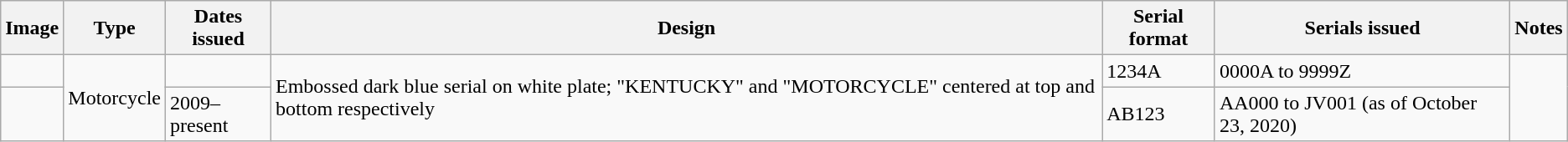<table class="wikitable">
<tr>
<th>Image</th>
<th>Type</th>
<th>Dates issued</th>
<th>Design</th>
<th>Serial format</th>
<th>Serials issued</th>
<th>Notes</th>
</tr>
<tr>
<td></td>
<td rowspan="2">Motorcycle</td>
<td></td>
<td rowspan="2">Embossed dark blue serial on white plate; "KENTUCKY" and "MOTORCYCLE" centered at top and bottom respectively</td>
<td>1234A</td>
<td>0000A to 9999Z</td>
<td rowspan="2"></td>
</tr>
<tr>
<td></td>
<td>2009–<br>present</td>
<td>AB123</td>
<td>AA000 to JV001 (as of October 23, 2020)</td>
</tr>
</table>
